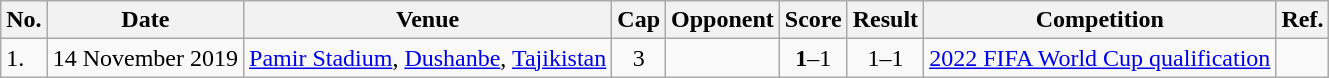<table class="wikitable" style="font-size:">
<tr>
<th>No.</th>
<th>Date</th>
<th>Venue</th>
<th>Cap</th>
<th>Opponent</th>
<th>Score</th>
<th>Result</th>
<th>Competition</th>
<th>Ref.</th>
</tr>
<tr>
<td>1.</td>
<td>14 November 2019</td>
<td><a href='#'>Pamir Stadium</a>, <a href='#'>Dushanbe</a>, <a href='#'>Tajikistan</a></td>
<td align=center>3</td>
<td></td>
<td align=center><strong>1</strong>–1</td>
<td align=center>1–1</td>
<td><a href='#'>2022 FIFA World Cup qualification</a></td>
<td></td>
</tr>
</table>
